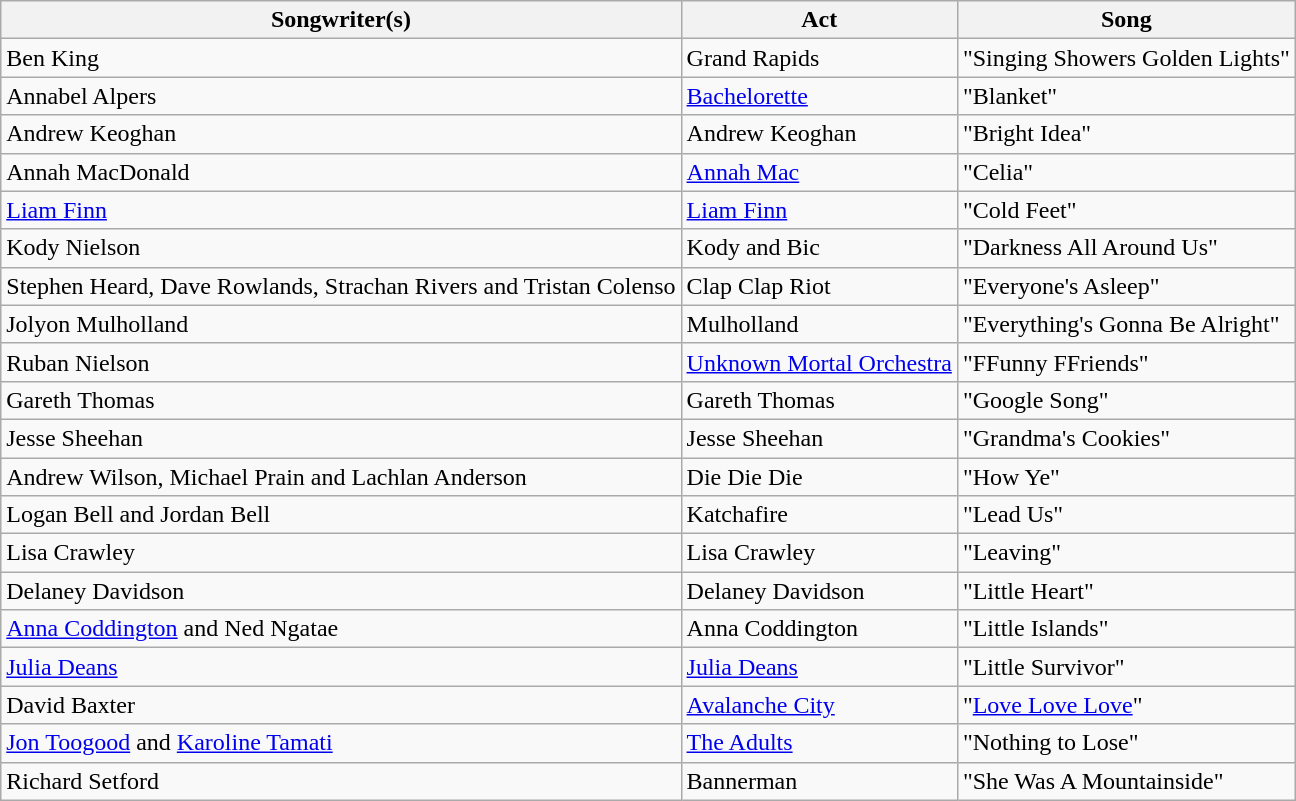<table class="wikitable">
<tr>
<th>Songwriter(s)</th>
<th>Act</th>
<th>Song</th>
</tr>
<tr>
<td>Ben King</td>
<td>Grand Rapids</td>
<td>"Singing Showers Golden Lights"</td>
</tr>
<tr>
<td>Annabel Alpers</td>
<td><a href='#'>Bachelorette</a></td>
<td>"Blanket"</td>
</tr>
<tr>
<td>Andrew Keoghan</td>
<td>Andrew Keoghan</td>
<td>"Bright Idea"</td>
</tr>
<tr>
<td>Annah MacDonald</td>
<td><a href='#'>Annah Mac</a></td>
<td>"Celia"</td>
</tr>
<tr>
<td><a href='#'>Liam Finn</a></td>
<td><a href='#'>Liam Finn</a></td>
<td>"Cold Feet"</td>
</tr>
<tr>
<td>Kody Nielson</td>
<td>Kody and Bic</td>
<td>"Darkness All Around Us"</td>
</tr>
<tr>
<td>Stephen Heard, Dave Rowlands, Strachan Rivers and Tristan Colenso</td>
<td>Clap Clap Riot</td>
<td>"Everyone's Asleep"</td>
</tr>
<tr>
<td>Jolyon Mulholland</td>
<td>Mulholland</td>
<td>"Everything's Gonna Be Alright"</td>
</tr>
<tr>
<td>Ruban Nielson</td>
<td><a href='#'>Unknown Mortal Orchestra</a></td>
<td>"FFunny FFriends"</td>
</tr>
<tr>
<td>Gareth Thomas</td>
<td>Gareth Thomas</td>
<td>"Google Song"</td>
</tr>
<tr>
<td>Jesse Sheehan</td>
<td>Jesse Sheehan</td>
<td>"Grandma's Cookies"</td>
</tr>
<tr>
<td>Andrew Wilson, Michael Prain and Lachlan Anderson</td>
<td>Die Die Die</td>
<td>"How Ye"</td>
</tr>
<tr>
<td>Logan Bell and Jordan Bell</td>
<td>Katchafire</td>
<td>"Lead Us"</td>
</tr>
<tr>
<td>Lisa Crawley</td>
<td>Lisa Crawley</td>
<td>"Leaving"</td>
</tr>
<tr>
<td>Delaney Davidson</td>
<td>Delaney Davidson</td>
<td>"Little Heart"</td>
</tr>
<tr>
<td><a href='#'>Anna Coddington</a> and Ned Ngatae</td>
<td>Anna Coddington</td>
<td>"Little Islands"</td>
</tr>
<tr>
<td><a href='#'>Julia Deans</a></td>
<td><a href='#'>Julia Deans</a></td>
<td>"Little Survivor"</td>
</tr>
<tr>
<td>David Baxter</td>
<td><a href='#'>Avalanche City</a></td>
<td>"<a href='#'>Love Love Love</a>"</td>
</tr>
<tr>
<td><a href='#'>Jon Toogood</a> and <a href='#'>Karoline Tamati</a></td>
<td><a href='#'>The Adults</a></td>
<td>"Nothing to Lose"</td>
</tr>
<tr>
<td>Richard Setford</td>
<td>Bannerman</td>
<td>"She Was A Mountainside"</td>
</tr>
</table>
